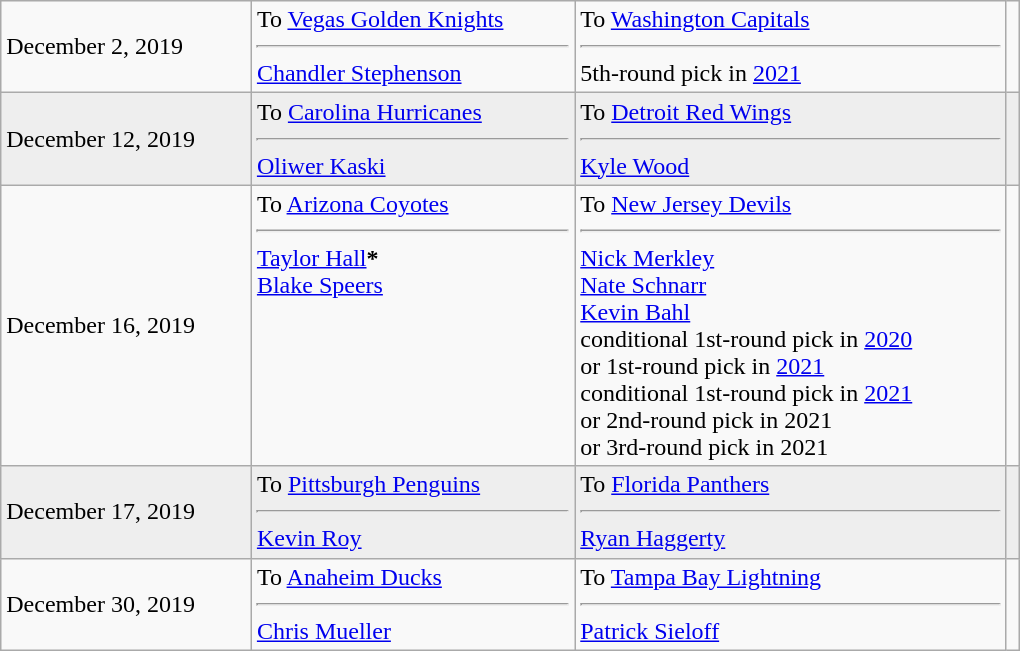<table class="wikitable" style="border:1px solid #999999; width:680px;">
<tr>
<td>December 2, 2019</td>
<td valign="top">To <a href='#'>Vegas Golden Knights</a><hr><a href='#'>Chandler Stephenson</a></td>
<td valign="top">To <a href='#'>Washington Capitals</a><hr>5th-round pick in <a href='#'>2021</a></td>
<td></td>
</tr>
<tr bgcolor="eeeeee">
<td>December 12, 2019</td>
<td valign="top">To <a href='#'>Carolina Hurricanes</a><hr><a href='#'>Oliwer Kaski</a></td>
<td valign="top">To <a href='#'>Detroit Red Wings</a><hr><a href='#'>Kyle Wood</a></td>
<td></td>
</tr>
<tr>
<td>December 16, 2019</td>
<td valign="top">To <a href='#'>Arizona Coyotes</a><hr><a href='#'>Taylor Hall</a><span><strong>*</strong></span><br><a href='#'>Blake Speers</a></td>
<td valign="top">To <a href='#'>New Jersey Devils</a><hr><a href='#'>Nick Merkley</a><br><a href='#'>Nate Schnarr</a><br><a href='#'>Kevin Bahl</a><br><span>conditional</span> 1st-round pick in <a href='#'>2020</a><br>or 1st-round pick in <a href='#'>2021</a><br><span>conditional</span> 1st-round pick in <a href='#'>2021</a><br>or 2nd-round pick in 2021<br>or 3rd-round pick in 2021</td>
<td></td>
</tr>
<tr bgcolor="eeeeee">
<td>December 17, 2019</td>
<td valign="top">To <a href='#'>Pittsburgh Penguins</a><hr><a href='#'>Kevin Roy</a></td>
<td valign="top">To <a href='#'>Florida Panthers</a><hr><a href='#'>Ryan Haggerty</a></td>
<td></td>
</tr>
<tr>
<td>December 30, 2019</td>
<td valign="top">To <a href='#'>Anaheim Ducks</a><hr><a href='#'>Chris Mueller</a></td>
<td valign="top">To <a href='#'>Tampa Bay Lightning</a><hr><a href='#'>Patrick Sieloff</a></td>
<td></td>
</tr>
</table>
